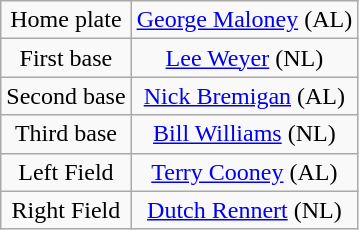<table class="wikitable" style="font-size: 100%; text-align:center;">
<tr>
<td>Home plate</td>
<td><a href='#'>George Maloney</a> (AL)</td>
</tr>
<tr>
<td>First base</td>
<td><a href='#'>Lee Weyer</a> (NL)</td>
</tr>
<tr>
<td>Second base</td>
<td><a href='#'>Nick Bremigan</a> (AL)</td>
</tr>
<tr>
<td>Third base</td>
<td><a href='#'>Bill Williams</a> (NL)</td>
</tr>
<tr>
<td>Left Field</td>
<td><a href='#'>Terry Cooney</a> (AL)</td>
</tr>
<tr>
<td>Right Field</td>
<td><a href='#'>Dutch Rennert</a> (NL)</td>
</tr>
</table>
